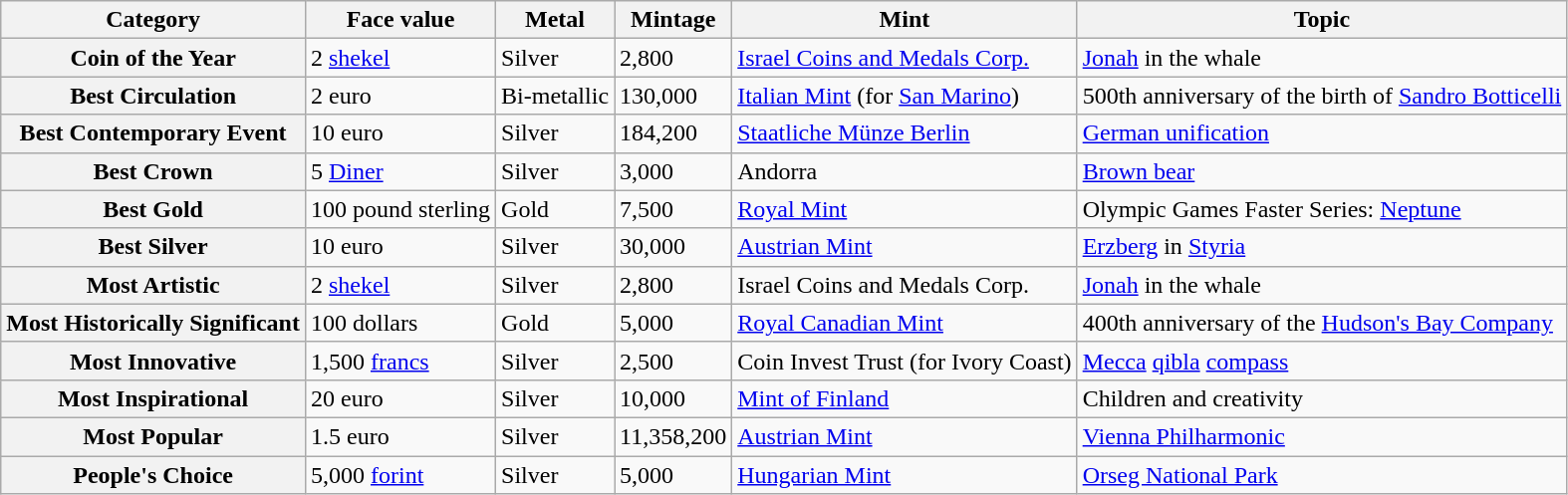<table class="wikitable plainrowheaders">
<tr>
<th>Category</th>
<th>Face value</th>
<th>Metal</th>
<th>Mintage</th>
<th>Mint</th>
<th>Topic</th>
</tr>
<tr>
<th scope="row">Coin of the Year</th>
<td>2 <a href='#'>shekel</a></td>
<td>Silver</td>
<td>2,800</td>
<td><a href='#'>Israel Coins and Medals Corp.</a></td>
<td><a href='#'>Jonah</a> in the whale</td>
</tr>
<tr>
<th scope="row">Best Circulation</th>
<td>2 euro</td>
<td>Bi-metallic</td>
<td>130,000</td>
<td><a href='#'>Italian Mint</a> (for <a href='#'>San Marino</a>)</td>
<td>500th anniversary of the birth of <a href='#'>Sandro Botticelli</a></td>
</tr>
<tr>
<th scope="row">Best Contemporary Event</th>
<td>10 euro</td>
<td>Silver</td>
<td>184,200</td>
<td><a href='#'>Staatliche Münze Berlin</a></td>
<td><a href='#'>German unification</a></td>
</tr>
<tr>
<th scope="row">Best Crown</th>
<td>5 <a href='#'>Diner</a></td>
<td>Silver</td>
<td>3,000</td>
<td>Andorra</td>
<td><a href='#'>Brown bear</a></td>
</tr>
<tr>
<th scope="row">Best Gold</th>
<td>100 pound sterling</td>
<td>Gold</td>
<td>7,500</td>
<td><a href='#'>Royal Mint</a></td>
<td>Olympic Games Faster Series: <a href='#'>Neptune</a></td>
</tr>
<tr>
<th scope="row">Best Silver</th>
<td>10 euro</td>
<td>Silver</td>
<td>30,000</td>
<td><a href='#'>Austrian Mint</a></td>
<td><a href='#'>Erzberg</a> in <a href='#'>Styria</a></td>
</tr>
<tr>
<th scope="row">Most Artistic</th>
<td>2 <a href='#'>shekel</a></td>
<td>Silver</td>
<td>2,800</td>
<td>Israel Coins and Medals Corp.</td>
<td><a href='#'>Jonah</a> in the whale</td>
</tr>
<tr>
<th scope="row">Most Historically Significant</th>
<td>100 dollars</td>
<td>Gold</td>
<td>5,000</td>
<td><a href='#'>Royal Canadian Mint</a></td>
<td>400th anniversary of the <a href='#'>Hudson's Bay Company</a></td>
</tr>
<tr>
<th scope="row">Most Innovative</th>
<td>1,500 <a href='#'>francs</a></td>
<td>Silver</td>
<td>2,500</td>
<td>Coin Invest Trust (for Ivory Coast)</td>
<td><a href='#'>Mecca</a> <a href='#'>qibla</a> <a href='#'>compass</a></td>
</tr>
<tr>
<th scope="row">Most Inspirational</th>
<td>20 euro</td>
<td>Silver</td>
<td>10,000</td>
<td><a href='#'>Mint of Finland</a></td>
<td>Children and creativity</td>
</tr>
<tr>
<th scope="row">Most Popular</th>
<td>1.5 euro</td>
<td>Silver</td>
<td>11,358,200</td>
<td><a href='#'>Austrian Mint</a></td>
<td><a href='#'>Vienna Philharmonic</a></td>
</tr>
<tr>
<th scope="row">People's Choice</th>
<td>5,000 <a href='#'>forint</a></td>
<td>Silver</td>
<td>5,000</td>
<td><a href='#'>Hungarian Mint</a></td>
<td><a href='#'>Orseg National Park</a></td>
</tr>
</table>
